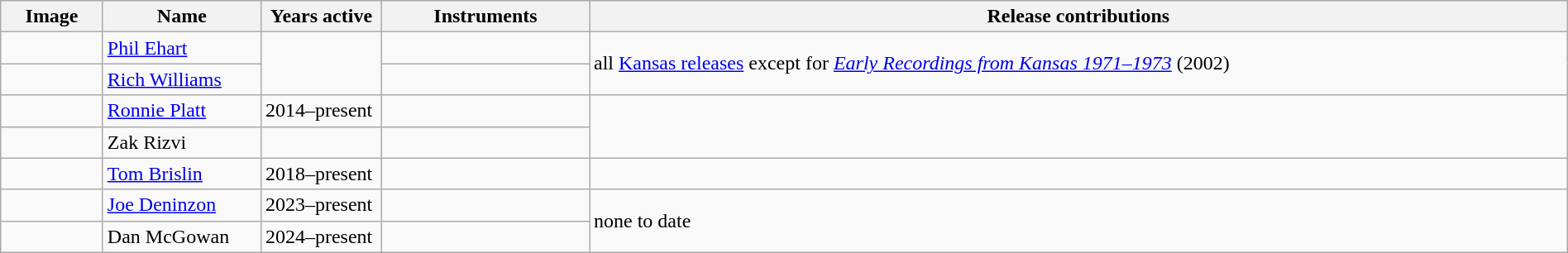<table class="wikitable" border="1" width=100%>
<tr>
<th width="75">Image</th>
<th width="120">Name</th>
<th width="90">Years active</th>
<th width="160">Instruments</th>
<th>Release contributions</th>
</tr>
<tr>
<td></td>
<td><a href='#'>Phil Ehart</a></td>
<td rowspan="2"></td>
<td></td>
<td rowspan="2">all <a href='#'>Kansas releases</a> except for <em><a href='#'>Early Recordings from Kansas 1971–1973</a></em> (2002)</td>
</tr>
<tr>
<td></td>
<td><a href='#'>Rich Williams</a></td>
<td></td>
</tr>
<tr>
<td></td>
<td><a href='#'>Ronnie Platt</a></td>
<td>2014–present</td>
<td></td>
<td rowspan="2"></td>
</tr>
<tr>
<td></td>
<td>Zak Rizvi</td>
<td></td>
<td></td>
</tr>
<tr>
<td></td>
<td><a href='#'>Tom Brislin</a></td>
<td>2018–present</td>
<td></td>
<td></td>
</tr>
<tr>
<td></td>
<td><a href='#'>Joe Deninzon</a></td>
<td>2023–present</td>
<td></td>
<td rowspan="2">none to date</td>
</tr>
<tr>
<td></td>
<td>Dan McGowan</td>
<td>2024–present </td>
<td></td>
</tr>
</table>
